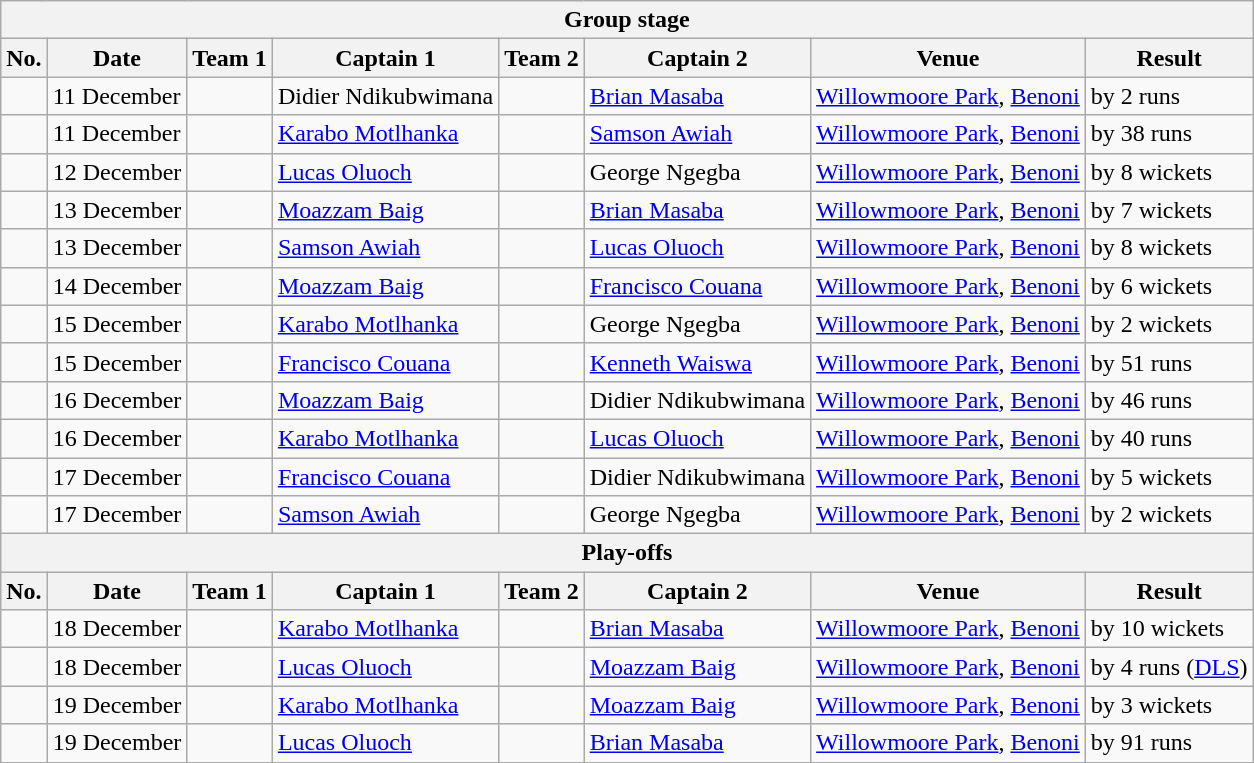<table class="wikitable">
<tr>
<th colspan="8">Group stage</th>
</tr>
<tr>
<th>No.</th>
<th>Date</th>
<th>Team 1</th>
<th>Captain 1</th>
<th>Team 2</th>
<th>Captain 2</th>
<th>Venue</th>
<th>Result</th>
</tr>
<tr>
<td></td>
<td>11 December</td>
<td></td>
<td>Didier Ndikubwimana</td>
<td></td>
<td><a href='#'>Brian Masaba</a></td>
<td><a href='#'>Willowmoore Park</a>, <a href='#'>Benoni</a></td>
<td> by 2 runs</td>
</tr>
<tr>
<td></td>
<td>11 December</td>
<td></td>
<td><a href='#'>Karabo Motlhanka</a></td>
<td></td>
<td><a href='#'>Samson Awiah</a></td>
<td><a href='#'>Willowmoore Park</a>, <a href='#'>Benoni</a></td>
<td> by 38 runs</td>
</tr>
<tr>
<td></td>
<td>12 December</td>
<td></td>
<td><a href='#'>Lucas Oluoch</a></td>
<td></td>
<td>George Ngegba</td>
<td><a href='#'>Willowmoore Park</a>, <a href='#'>Benoni</a></td>
<td> by 8 wickets</td>
</tr>
<tr>
<td></td>
<td>13 December</td>
<td></td>
<td><a href='#'>Moazzam Baig</a></td>
<td></td>
<td><a href='#'>Brian Masaba</a></td>
<td><a href='#'>Willowmoore Park</a>, <a href='#'>Benoni</a></td>
<td> by 7 wickets</td>
</tr>
<tr>
<td></td>
<td>13 December</td>
<td></td>
<td><a href='#'>Samson Awiah</a></td>
<td></td>
<td><a href='#'>Lucas Oluoch</a></td>
<td><a href='#'>Willowmoore Park</a>, <a href='#'>Benoni</a></td>
<td> by 8 wickets</td>
</tr>
<tr>
<td></td>
<td>14 December</td>
<td></td>
<td><a href='#'>Moazzam Baig</a></td>
<td></td>
<td><a href='#'>Francisco Couana</a></td>
<td><a href='#'>Willowmoore Park</a>, <a href='#'>Benoni</a></td>
<td> by 6 wickets</td>
</tr>
<tr>
<td></td>
<td>15 December</td>
<td></td>
<td><a href='#'>Karabo Motlhanka</a></td>
<td></td>
<td>George Ngegba</td>
<td><a href='#'>Willowmoore Park</a>, <a href='#'>Benoni</a></td>
<td> by 2 wickets</td>
</tr>
<tr>
<td></td>
<td>15 December</td>
<td></td>
<td><a href='#'>Francisco Couana</a></td>
<td></td>
<td><a href='#'>Kenneth Waiswa</a></td>
<td><a href='#'>Willowmoore Park</a>, <a href='#'>Benoni</a></td>
<td> by 51 runs</td>
</tr>
<tr>
<td></td>
<td>16 December</td>
<td></td>
<td><a href='#'>Moazzam Baig</a></td>
<td></td>
<td>Didier Ndikubwimana</td>
<td><a href='#'>Willowmoore Park</a>, <a href='#'>Benoni</a></td>
<td> by 46 runs</td>
</tr>
<tr>
<td></td>
<td>16 December</td>
<td></td>
<td><a href='#'>Karabo Motlhanka</a></td>
<td></td>
<td><a href='#'>Lucas Oluoch</a></td>
<td><a href='#'>Willowmoore Park</a>, <a href='#'>Benoni</a></td>
<td> by 40 runs</td>
</tr>
<tr>
<td></td>
<td>17 December</td>
<td></td>
<td><a href='#'>Francisco Couana</a></td>
<td></td>
<td>Didier Ndikubwimana</td>
<td><a href='#'>Willowmoore Park</a>, <a href='#'>Benoni</a></td>
<td> by 5 wickets</td>
</tr>
<tr>
<td></td>
<td>17 December</td>
<td></td>
<td><a href='#'>Samson Awiah</a></td>
<td></td>
<td>George Ngegba</td>
<td><a href='#'>Willowmoore Park</a>, <a href='#'>Benoni</a></td>
<td> by 2 wickets</td>
</tr>
<tr>
<th colspan="8">Play-offs</th>
</tr>
<tr>
<th>No.</th>
<th>Date</th>
<th>Team 1</th>
<th>Captain 1</th>
<th>Team 2</th>
<th>Captain 2</th>
<th>Venue</th>
<th>Result</th>
</tr>
<tr>
<td></td>
<td>18 December</td>
<td></td>
<td><a href='#'>Karabo Motlhanka</a></td>
<td></td>
<td><a href='#'>Brian Masaba</a></td>
<td><a href='#'>Willowmoore Park</a>, <a href='#'>Benoni</a></td>
<td> by 10 wickets</td>
</tr>
<tr>
<td></td>
<td>18 December</td>
<td></td>
<td><a href='#'>Lucas Oluoch</a></td>
<td></td>
<td><a href='#'>Moazzam Baig</a></td>
<td><a href='#'>Willowmoore Park</a>, <a href='#'>Benoni</a></td>
<td> by 4 runs (<a href='#'>DLS</a>)</td>
</tr>
<tr>
<td></td>
<td>19 December</td>
<td></td>
<td><a href='#'>Karabo Motlhanka</a></td>
<td></td>
<td><a href='#'>Moazzam Baig</a></td>
<td><a href='#'>Willowmoore Park</a>, <a href='#'>Benoni</a></td>
<td> by 3 wickets</td>
</tr>
<tr>
<td></td>
<td>19 December</td>
<td></td>
<td><a href='#'>Lucas Oluoch</a></td>
<td></td>
<td><a href='#'>Brian Masaba</a></td>
<td><a href='#'>Willowmoore Park</a>, <a href='#'>Benoni</a></td>
<td> by 91 runs</td>
</tr>
</table>
